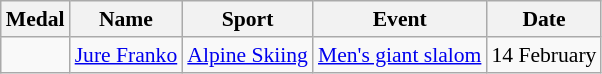<table class="wikitable" style="font-size:90%">
<tr>
<th>Medal</th>
<th>Name</th>
<th>Sport</th>
<th>Event</th>
<th>Date</th>
</tr>
<tr>
<td></td>
<td><a href='#'>Jure Franko</a></td>
<td><a href='#'>Alpine Skiing</a></td>
<td><a href='#'>Men's giant slalom</a></td>
<td>14 February</td>
</tr>
</table>
